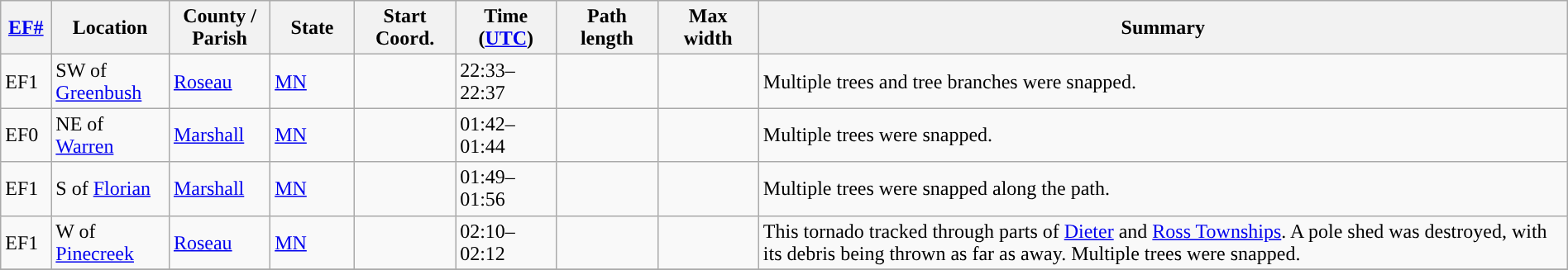<table class="wikitable sortable" style="width:100%;">
<tr>
<th scope="col"  style="width:3%; text-align:center;"><a href='#'>EF#</a></th>
<th scope="col"  style="width:7%; text-align:center;" class="unsortable">Location</th>
<th scope="col"  style="width:6%; text-align:center;" class="unsortable">County / Parish</th>
<th scope="col"  style="width:5%; text-align:center;">State</th>
<th scope="col"  style="width:6%; text-align:center;">Start Coord.</th>
<th scope="col"  style="width:6%; text-align:center;">Time (<a href='#'>UTC</a>)</th>
<th scope="col"  style="width:6%; text-align:center;">Path length</th>
<th scope="col"  style="width:6%; text-align:center;">Max width</th>
<th scope="col" class="unsortable" style="width:48%; text-align:center;">Summary</th>
</tr>
<tr>
<td>EF1</td>
<td>SW of <a href='#'>Greenbush</a></td>
<td><a href='#'>Roseau</a></td>
<td><a href='#'>MN</a></td>
<td></td>
<td>22:33–22:37</td>
<td></td>
<td></td>
<td>Multiple trees and tree branches were snapped.</td>
</tr>
<tr>
<td>EF0</td>
<td>NE of <a href='#'>Warren</a></td>
<td><a href='#'>Marshall</a></td>
<td><a href='#'>MN</a></td>
<td></td>
<td>01:42–01:44</td>
<td></td>
<td></td>
<td>Multiple trees were snapped.</td>
</tr>
<tr>
<td>EF1</td>
<td>S of <a href='#'>Florian</a></td>
<td><a href='#'>Marshall</a></td>
<td><a href='#'>MN</a></td>
<td></td>
<td>01:49–01:56</td>
<td></td>
<td></td>
<td>Multiple trees were snapped along the path.</td>
</tr>
<tr>
<td>EF1</td>
<td>W of <a href='#'>Pinecreek</a></td>
<td><a href='#'>Roseau</a></td>
<td><a href='#'>MN</a></td>
<td></td>
<td>02:10–02:12</td>
<td></td>
<td></td>
<td>This tornado tracked through parts of <a href='#'>Dieter</a> and <a href='#'>Ross Townships</a>. A pole shed was destroyed, with its debris being thrown as far as  away. Multiple trees were snapped.</td>
</tr>
<tr>
</tr>
</table>
